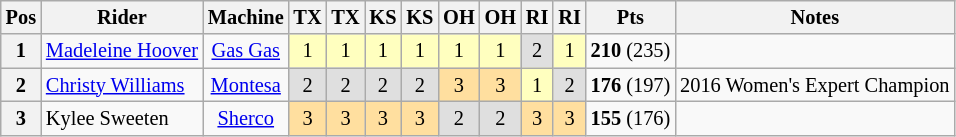<table class="wikitable" style="font-size: 85%; text-align:center">
<tr valign="top">
<th valign="middle">Pos</th>
<th valign="middle">Rider</th>
<th valign="middle">Machine</th>
<th>TX<br></th>
<th>TX<br></th>
<th>KS<br></th>
<th>KS<br></th>
<th>OH<br></th>
<th>OH<br></th>
<th>RI<br></th>
<th>RI<br></th>
<th valign="middle">Pts</th>
<th>Notes</th>
</tr>
<tr>
<th>1</th>
<td align="left"> <a href='#'>Madeleine Hoover</a></td>
<td><a href='#'>Gas Gas</a></td>
<td style="background:#ffffbf;">1</td>
<td style="background:#ffffbf;">1</td>
<td style="background:#ffffbf;">1</td>
<td style="background:#ffffbf;">1</td>
<td style="background:#ffffbf;">1</td>
<td style="background:#ffffbf;">1</td>
<td style="background:#dfdfdf;">2</td>
<td style="background:#ffffbf;">1</td>
<td><strong>210</strong> (235)</td>
<td></td>
</tr>
<tr>
<th>2</th>
<td align="left"> <a href='#'>Christy Williams</a></td>
<td><a href='#'>Montesa</a></td>
<td style="background:#dfdfdf;">2</td>
<td style="background:#dfdfdf;">2</td>
<td style="background:#dfdfdf;">2</td>
<td style="background:#dfdfdf;">2</td>
<td style="background:#ffdf9f;">3</td>
<td style="background:#ffdf9f;">3</td>
<td style="background:#ffffbf;">1</td>
<td style="background:#dfdfdf;">2</td>
<td><strong>176</strong> (197)</td>
<td>2016 Women's Expert Champion</td>
</tr>
<tr>
<th>3</th>
<td align="left"> Kylee Sweeten</td>
<td><a href='#'>Sherco</a></td>
<td style="background:#ffdf9f;">3</td>
<td style="background:#ffdf9f;">3</td>
<td style="background:#ffdf9f;">3</td>
<td style="background:#ffdf9f;">3</td>
<td style="background:#dfdfdf;">2</td>
<td style="background:#dfdfdf;">2</td>
<td style="background:#ffdf9f;">3</td>
<td style="background:#ffdf9f;">3</td>
<td><strong>155</strong> (176)</td>
<td></td>
</tr>
</table>
